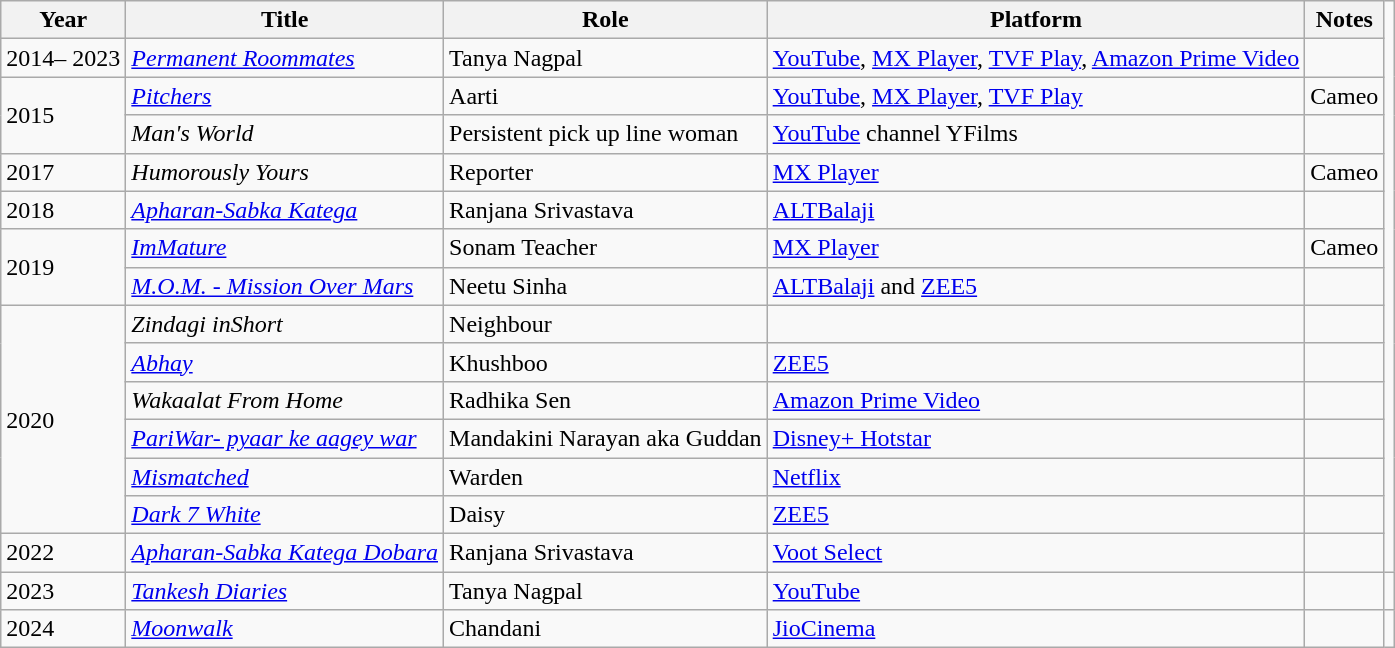<table class="wikitable sortable">
<tr>
<th>Year</th>
<th>Title</th>
<th>Role</th>
<th>Platform</th>
<th>Notes</th>
</tr>
<tr>
<td>2014– 2023</td>
<td><em><a href='#'>Permanent Roommates</a></em></td>
<td>Tanya Nagpal</td>
<td><a href='#'>YouTube</a>, <a href='#'>MX Player</a>, <a href='#'>TVF Play</a>, <a href='#'>Amazon Prime Video</a></td>
<td></td>
</tr>
<tr>
<td rowspan="2">2015</td>
<td><em><a href='#'>Pitchers</a></em></td>
<td>Aarti</td>
<td><a href='#'>YouTube</a>, <a href='#'>MX Player</a>, <a href='#'>TVF Play</a></td>
<td>Cameo</td>
</tr>
<tr>
<td><em>Man's World</em></td>
<td>Persistent pick up line woman</td>
<td><a href='#'>YouTube</a> channel YFilms</td>
<td></td>
</tr>
<tr>
<td>2017</td>
<td><em>Humorously Yours</em></td>
<td>Reporter</td>
<td><a href='#'>MX Player</a></td>
<td>Cameo</td>
</tr>
<tr>
<td>2018</td>
<td><em><a href='#'>Apharan-Sabka Katega</a></em></td>
<td>Ranjana Srivastava</td>
<td><a href='#'>ALTBalaji</a></td>
<td></td>
</tr>
<tr>
<td rowspan="2">2019</td>
<td><em><a href='#'>ImMature</a></em></td>
<td>Sonam Teacher</td>
<td><a href='#'>MX Player</a></td>
<td>Cameo</td>
</tr>
<tr>
<td><em><a href='#'>M.O.M. - Mission Over Mars</a></em></td>
<td>Neetu Sinha</td>
<td><a href='#'>ALTBalaji</a> and <a href='#'>ZEE5</a></td>
<td></td>
</tr>
<tr>
<td rowspan="6">2020</td>
<td><em>Zindagi inShort</em></td>
<td>Neighbour</td>
<td></td>
<td></td>
</tr>
<tr>
<td><em><a href='#'>Abhay</a></em></td>
<td>Khushboo</td>
<td><a href='#'>ZEE5</a></td>
<td></td>
</tr>
<tr>
<td><em>Wakaalat From Home</em></td>
<td>Radhika Sen</td>
<td><a href='#'>Amazon Prime Video</a></td>
<td></td>
</tr>
<tr>
<td><em><a href='#'>PariWar- pyaar ke aagey war</a></em></td>
<td>Mandakini Narayan aka Guddan</td>
<td><a href='#'>Disney+ Hotstar</a></td>
<td></td>
</tr>
<tr>
<td><em><a href='#'>Mismatched</a></em></td>
<td>Warden</td>
<td><a href='#'>Netflix</a></td>
<td></td>
</tr>
<tr>
<td><em><a href='#'>Dark 7 White</a></em></td>
<td>Daisy</td>
<td><a href='#'>ZEE5</a></td>
<td></td>
</tr>
<tr>
<td>2022</td>
<td><em><a href='#'>Apharan-Sabka Katega Dobara</a></em></td>
<td>Ranjana Srivastava</td>
<td><a href='#'>Voot Select</a></td>
<td></td>
</tr>
<tr>
<td>2023</td>
<td><em><a href='#'>Tankesh Diaries</a></em></td>
<td>Tanya Nagpal</td>
<td><a href='#'>YouTube</a></td>
<td></td>
<td></td>
</tr>
<tr>
<td>2024</td>
<td><em><a href='#'>Moonwalk</a></em></td>
<td>Chandani</td>
<td><a href='#'>JioCinema</a></td>
<td></td>
</tr>
</table>
